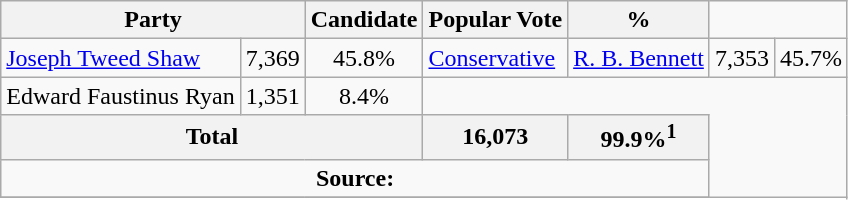<table class="wikitable">
<tr>
<th colspan="2">Party</th>
<th>Candidate</th>
<th>Popular Vote</th>
<th>%</th>
</tr>
<tr>
<td> <a href='#'>Joseph Tweed Shaw</a></td>
<td align=center>7,369</td>
<td align=center>45.8%<br></td>
<td><a href='#'>Conservative</a></td>
<td><a href='#'>R. B. Bennett</a></td>
<td align=center>7,353</td>
<td align=center>45.7%</td>
</tr>
<tr>
<td>Edward Faustinus Ryan</td>
<td align=center>1,351</td>
<td align=center>8.4%</td>
</tr>
<tr>
<th colspan=3>Total</th>
<th>16,073</th>
<th>99.9%<sup>1</sup></th>
</tr>
<tr>
<td align="center" colspan=5><strong>Source:</strong> </td>
</tr>
<tr>
</tr>
</table>
